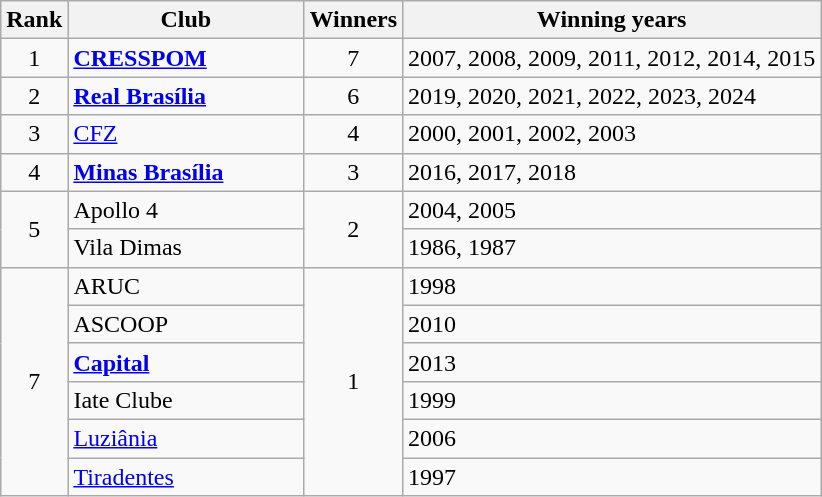<table class="wikitable sortable">
<tr>
<th>Rank</th>
<th style="width:150px">Club</th>
<th>Winners</th>
<th>Winning years</th>
</tr>
<tr>
<td align=center>1</td>
<td><strong><a href='#'>CRESSPOM</a></strong></td>
<td align=center>7</td>
<td>2007, 2008, 2009, 2011, 2012, 2014, 2015</td>
</tr>
<tr>
<td align=center>2</td>
<td><strong><a href='#'>Real Brasília</a></strong></td>
<td align=center>6</td>
<td>2019, 2020, 2021, 2022, 2023, 2024</td>
</tr>
<tr>
<td align=center>3</td>
<td><a href='#'>CFZ</a></td>
<td align=center>4</td>
<td>2000, 2001, 2002, 2003</td>
</tr>
<tr>
<td align=center>4</td>
<td><strong><a href='#'>Minas Brasília</a></strong></td>
<td align=center>3</td>
<td>2016, 2017, 2018</td>
</tr>
<tr>
<td rowspan=2 align=center>5</td>
<td>Apollo 4</td>
<td rowspan=2 align=center>2</td>
<td>2004, 2005</td>
</tr>
<tr>
<td>Vila Dimas</td>
<td>1986, 1987</td>
</tr>
<tr>
<td rowspan=6 align=center>7</td>
<td>ARUC</td>
<td rowspan=6 align=center>1</td>
<td>1998</td>
</tr>
<tr>
<td>ASCOOP</td>
<td>2010</td>
</tr>
<tr>
<td><strong><a href='#'>Capital</a></strong></td>
<td>2013</td>
</tr>
<tr>
<td>Iate Clube</td>
<td>1999</td>
</tr>
<tr>
<td><a href='#'>Luziânia</a></td>
<td>2006</td>
</tr>
<tr>
<td><a href='#'>Tiradentes</a></td>
<td>1997</td>
</tr>
</table>
